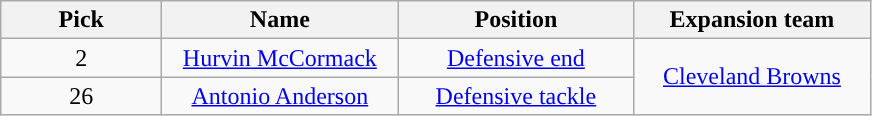<table class="wikitable" style="text-align:center">
<tr>
<th width=100px>Pick</th>
<th width=150px>Name</th>
<th width=150px>Position</th>
<th width=150px>Expansion team</th>
</tr>
<tr>
<td>2</td>
<td><a href='#'>Hurvin McCormack</a></td>
<td><a href='#'>Defensive end</a></td>
<td rowspan="2"><a href='#'>Cleveland Browns</a></td>
</tr>
<tr>
<td>26</td>
<td><a href='#'>Antonio Anderson</a></td>
<td><a href='#'>Defensive tackle</a></td>
</tr>
</table>
